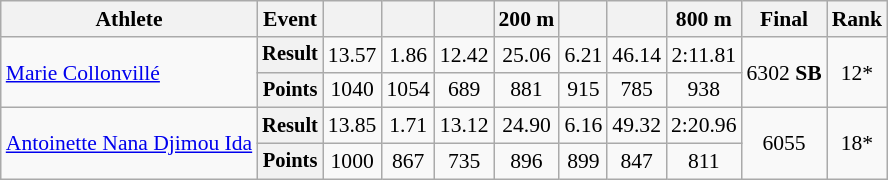<table class="wikitable" style="font-size:90%">
<tr>
<th>Athlete</th>
<th>Event</th>
<th></th>
<th></th>
<th></th>
<th>200 m</th>
<th></th>
<th></th>
<th>800 m</th>
<th>Final</th>
<th>Rank</th>
</tr>
<tr align=center>
<td rowspan=2 align=left><a href='#'>Marie Collonvillé</a></td>
<th style="font-size:95%">Result</th>
<td>13.57</td>
<td>1.86</td>
<td>12.42</td>
<td>25.06</td>
<td>6.21</td>
<td>46.14</td>
<td>2:11.81</td>
<td rowspan=2>6302 <strong>SB</strong></td>
<td rowspan=2>12*</td>
</tr>
<tr align=center>
<th style="font-size:95%">Points</th>
<td>1040</td>
<td>1054</td>
<td>689</td>
<td>881</td>
<td>915</td>
<td>785</td>
<td>938</td>
</tr>
<tr align=center>
<td rowspan=2 align=left><a href='#'>Antoinette Nana Djimou Ida</a></td>
<th style="font-size:95%">Result</th>
<td>13.85</td>
<td>1.71</td>
<td>13.12</td>
<td>24.90</td>
<td>6.16</td>
<td>49.32</td>
<td>2:20.96</td>
<td rowspan=2>6055</td>
<td rowspan=2>18*</td>
</tr>
<tr align=center>
<th style="font-size:95%">Points</th>
<td>1000</td>
<td>867</td>
<td>735</td>
<td>896</td>
<td>899</td>
<td>847</td>
<td>811</td>
</tr>
</table>
